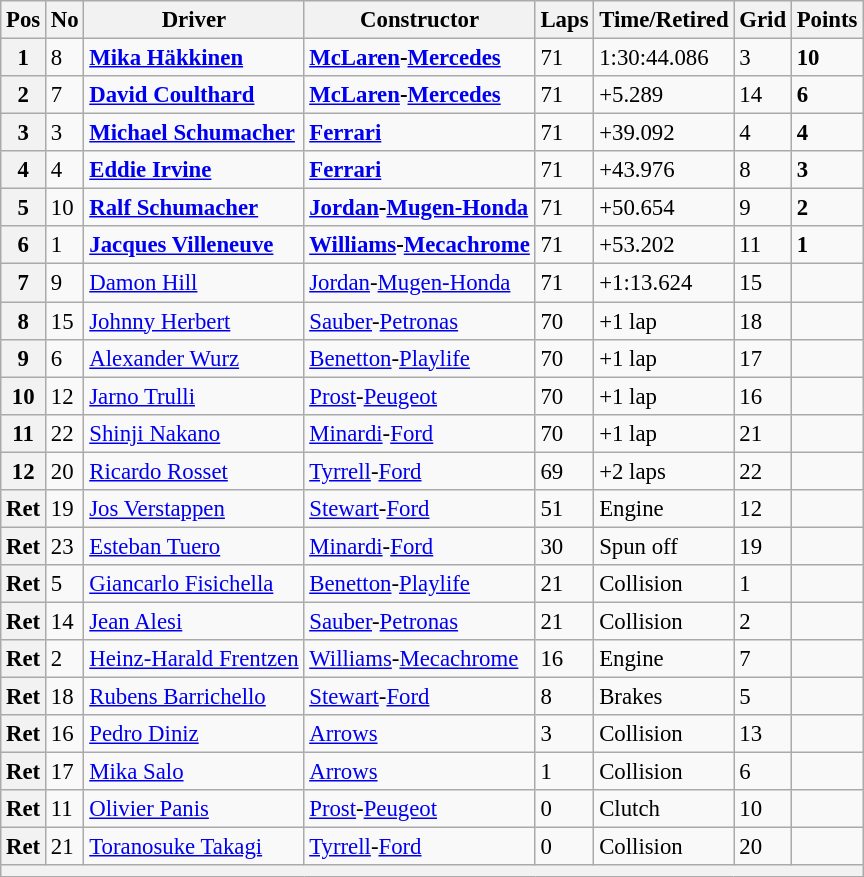<table class="wikitable" style="font-size: 95%;">
<tr>
<th>Pos</th>
<th>No</th>
<th>Driver</th>
<th>Constructor</th>
<th>Laps</th>
<th>Time/Retired</th>
<th>Grid</th>
<th>Points</th>
</tr>
<tr>
<th>1</th>
<td>8</td>
<td> <strong><a href='#'>Mika Häkkinen</a></strong></td>
<td><strong><a href='#'>McLaren</a>-<a href='#'>Mercedes</a></strong></td>
<td>71</td>
<td>1:30:44.086</td>
<td>3</td>
<td><strong>10</strong></td>
</tr>
<tr>
<th>2</th>
<td>7</td>
<td> <strong><a href='#'>David Coulthard</a></strong></td>
<td><strong><a href='#'>McLaren</a>-<a href='#'>Mercedes</a></strong></td>
<td>71</td>
<td>+5.289</td>
<td>14</td>
<td><strong>6</strong></td>
</tr>
<tr>
<th>3</th>
<td>3</td>
<td> <strong><a href='#'>Michael Schumacher</a></strong></td>
<td><strong><a href='#'>Ferrari</a></strong></td>
<td>71</td>
<td>+39.092</td>
<td>4</td>
<td><strong>4</strong></td>
</tr>
<tr>
<th>4</th>
<td>4</td>
<td> <strong><a href='#'>Eddie Irvine</a></strong></td>
<td><strong><a href='#'>Ferrari</a></strong></td>
<td>71</td>
<td>+43.976</td>
<td>8</td>
<td><strong>3</strong></td>
</tr>
<tr>
<th>5</th>
<td>10</td>
<td> <strong><a href='#'>Ralf Schumacher</a></strong></td>
<td><strong><a href='#'>Jordan</a>-<a href='#'>Mugen-Honda</a></strong></td>
<td>71</td>
<td>+50.654</td>
<td>9</td>
<td><strong>2</strong></td>
</tr>
<tr>
<th>6</th>
<td>1</td>
<td> <strong><a href='#'>Jacques Villeneuve</a></strong></td>
<td><strong><a href='#'>Williams</a>-<a href='#'>Mecachrome</a></strong></td>
<td>71</td>
<td>+53.202</td>
<td>11</td>
<td><strong>1</strong></td>
</tr>
<tr>
<th>7</th>
<td>9</td>
<td> <a href='#'>Damon Hill</a></td>
<td><a href='#'>Jordan</a>-<a href='#'>Mugen-Honda</a></td>
<td>71</td>
<td>+1:13.624</td>
<td>15</td>
<td> </td>
</tr>
<tr>
<th>8</th>
<td>15</td>
<td> <a href='#'>Johnny Herbert</a></td>
<td><a href='#'>Sauber</a>-<a href='#'>Petronas</a></td>
<td>70</td>
<td>+1 lap</td>
<td>18</td>
<td> </td>
</tr>
<tr>
<th>9</th>
<td>6</td>
<td> <a href='#'>Alexander Wurz</a></td>
<td><a href='#'>Benetton</a>-<a href='#'>Playlife</a></td>
<td>70</td>
<td>+1 lap</td>
<td>17</td>
<td> </td>
</tr>
<tr>
<th>10</th>
<td>12</td>
<td> <a href='#'>Jarno Trulli</a></td>
<td><a href='#'>Prost</a>-<a href='#'>Peugeot</a></td>
<td>70</td>
<td>+1 lap</td>
<td>16</td>
<td> </td>
</tr>
<tr>
<th>11</th>
<td>22</td>
<td> <a href='#'>Shinji Nakano</a></td>
<td><a href='#'>Minardi</a>-<a href='#'>Ford</a></td>
<td>70</td>
<td>+1 lap</td>
<td>21</td>
<td> </td>
</tr>
<tr>
<th>12</th>
<td>20</td>
<td> <a href='#'>Ricardo Rosset</a></td>
<td><a href='#'>Tyrrell</a>-<a href='#'>Ford</a></td>
<td>69</td>
<td>+2 laps</td>
<td>22</td>
<td> </td>
</tr>
<tr>
<th>Ret</th>
<td>19</td>
<td> <a href='#'>Jos Verstappen</a></td>
<td><a href='#'>Stewart</a>-<a href='#'>Ford</a></td>
<td>51</td>
<td>Engine</td>
<td>12</td>
<td> </td>
</tr>
<tr>
<th>Ret</th>
<td>23</td>
<td> <a href='#'>Esteban Tuero</a></td>
<td><a href='#'>Minardi</a>-<a href='#'>Ford</a></td>
<td>30</td>
<td>Spun off</td>
<td>19</td>
<td> </td>
</tr>
<tr>
<th>Ret</th>
<td>5</td>
<td> <a href='#'>Giancarlo Fisichella</a></td>
<td><a href='#'>Benetton</a>-<a href='#'>Playlife</a></td>
<td>21</td>
<td>Collision</td>
<td>1</td>
<td> </td>
</tr>
<tr>
<th>Ret</th>
<td>14</td>
<td> <a href='#'>Jean Alesi</a></td>
<td><a href='#'>Sauber</a>-<a href='#'>Petronas</a></td>
<td>21</td>
<td>Collision</td>
<td>2</td>
<td> </td>
</tr>
<tr>
<th>Ret</th>
<td>2</td>
<td> <a href='#'>Heinz-Harald Frentzen</a></td>
<td><a href='#'>Williams</a>-<a href='#'>Mecachrome</a></td>
<td>16</td>
<td>Engine</td>
<td>7</td>
<td> </td>
</tr>
<tr>
<th>Ret</th>
<td>18</td>
<td> <a href='#'>Rubens Barrichello</a></td>
<td><a href='#'>Stewart</a>-<a href='#'>Ford</a></td>
<td>8</td>
<td>Brakes</td>
<td>5</td>
<td> </td>
</tr>
<tr>
<th>Ret</th>
<td>16</td>
<td> <a href='#'>Pedro Diniz</a></td>
<td><a href='#'>Arrows</a></td>
<td>3</td>
<td>Collision</td>
<td>13</td>
<td> </td>
</tr>
<tr>
<th>Ret</th>
<td>17</td>
<td> <a href='#'>Mika Salo</a></td>
<td><a href='#'>Arrows</a></td>
<td>1</td>
<td>Collision</td>
<td>6</td>
<td> </td>
</tr>
<tr>
<th>Ret</th>
<td>11</td>
<td> <a href='#'>Olivier Panis</a></td>
<td><a href='#'>Prost</a>-<a href='#'>Peugeot</a></td>
<td>0</td>
<td>Clutch</td>
<td>10</td>
<td> </td>
</tr>
<tr>
<th>Ret</th>
<td>21</td>
<td> <a href='#'>Toranosuke Takagi</a></td>
<td><a href='#'>Tyrrell</a>-<a href='#'>Ford</a></td>
<td>0</td>
<td>Collision</td>
<td>20</td>
<td> </td>
</tr>
<tr>
<th colspan="8"></th>
</tr>
</table>
